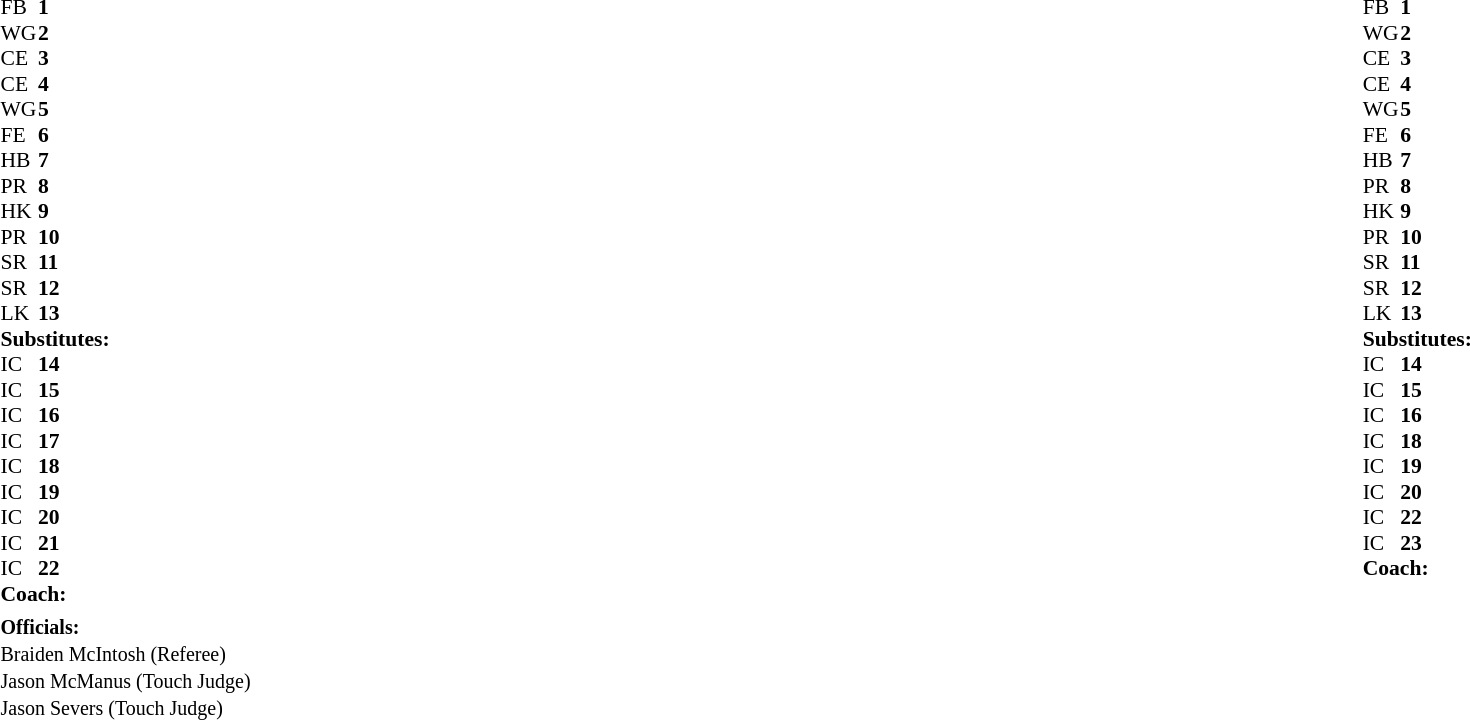<table class="mw-collapsible mw-collapsed" width="100%">
<tr>
<td valign="top" width="50%"><br><table cellspacing="0" cellpadding="0" style="font-size: 90%">
<tr>
<th width="25"></th>
<th width="25"></th>
</tr>
<tr>
<td>FB</td>
<td><strong>1</strong></td>
<td></td>
</tr>
<tr>
<td>WG</td>
<td><strong>2</strong></td>
<td></td>
</tr>
<tr>
<td>CE</td>
<td><strong>3</strong></td>
<td></td>
</tr>
<tr>
<td>CE</td>
<td><strong>4</strong></td>
<td></td>
</tr>
<tr>
<td>WG</td>
<td><strong>5</strong></td>
<td></td>
</tr>
<tr>
<td>FE</td>
<td><strong>6</strong></td>
<td></td>
</tr>
<tr>
<td>HB</td>
<td><strong>7</strong></td>
<td></td>
</tr>
<tr>
<td>PR</td>
<td><strong>8</strong></td>
<td></td>
</tr>
<tr>
<td>HK</td>
<td><strong>9</strong></td>
<td></td>
</tr>
<tr>
<td>PR</td>
<td><strong>10</strong></td>
<td></td>
</tr>
<tr>
<td>SR</td>
<td><strong>11</strong></td>
<td></td>
</tr>
<tr>
<td>SR</td>
<td><strong>12</strong></td>
<td></td>
</tr>
<tr>
<td>LK</td>
<td><strong>13</strong></td>
<td></td>
</tr>
<tr>
<td colspan="3"><strong>Substitutes:</strong></td>
</tr>
<tr>
<td>IC</td>
<td><strong>14</strong></td>
<td></td>
</tr>
<tr>
<td>IC</td>
<td><strong>15</strong></td>
<td></td>
</tr>
<tr>
<td>IC</td>
<td><strong>16</strong></td>
<td></td>
</tr>
<tr>
<td>IC</td>
<td><strong>17</strong></td>
<td></td>
</tr>
<tr>
<td>IC</td>
<td><strong>18</strong></td>
<td></td>
</tr>
<tr>
<td>IC</td>
<td><strong>19</strong></td>
<td></td>
</tr>
<tr>
<td>IC</td>
<td><strong>20</strong></td>
<td></td>
</tr>
<tr>
<td>IC</td>
<td><strong>21</strong></td>
<td></td>
</tr>
<tr>
<td>IC</td>
<td><strong>22</strong></td>
<td></td>
</tr>
<tr>
<td colspan="3"><strong>Coach:</strong></td>
</tr>
<tr>
<td colspan="4"></td>
</tr>
</table>
</td>
<td valign="top" width="50%"><br><table cellspacing="0" cellpadding="0" align="center" style="font-size: 90%">
<tr>
<th width="25"></th>
<th width="25"></th>
</tr>
<tr>
<td>FB</td>
<td><strong>1</strong></td>
<td></td>
</tr>
<tr>
<td>WG</td>
<td><strong>2</strong></td>
<td></td>
</tr>
<tr>
<td>CE</td>
<td><strong>3</strong></td>
<td></td>
</tr>
<tr>
<td>CE</td>
<td><strong>4</strong></td>
<td></td>
</tr>
<tr>
<td>WG</td>
<td><strong>5</strong></td>
<td></td>
</tr>
<tr>
<td>FE</td>
<td><strong>6</strong></td>
<td></td>
</tr>
<tr>
<td>HB</td>
<td><strong>7</strong></td>
<td></td>
</tr>
<tr>
<td>PR</td>
<td><strong>8</strong></td>
<td></td>
</tr>
<tr>
<td>HK</td>
<td><strong>9</strong></td>
<td></td>
</tr>
<tr>
<td>PR</td>
<td><strong>10</strong></td>
<td></td>
</tr>
<tr>
<td>SR</td>
<td><strong>11</strong></td>
<td></td>
</tr>
<tr>
<td>SR</td>
<td><strong>12</strong></td>
<td></td>
</tr>
<tr>
<td>LK</td>
<td><strong>13</strong></td>
<td></td>
</tr>
<tr>
<td colspan="3"><strong>Substitutes:</strong></td>
</tr>
<tr>
<td>IC</td>
<td><strong>14</strong></td>
<td></td>
</tr>
<tr>
<td>IC</td>
<td><strong>15</strong></td>
<td></td>
</tr>
<tr>
<td>IC</td>
<td><strong>16</strong></td>
<td></td>
</tr>
<tr>
<td>IC</td>
<td><strong>18</strong></td>
<td></td>
</tr>
<tr>
<td>IC</td>
<td><strong>19</strong></td>
<td></td>
</tr>
<tr>
<td>IC</td>
<td><strong>20</strong></td>
<td></td>
</tr>
<tr>
<td>IC</td>
<td><strong>22</strong></td>
<td></td>
</tr>
<tr>
<td>IC</td>
<td><strong>23</strong></td>
<td></td>
</tr>
<tr>
<td colspan="3"><strong>Coach:</strong></td>
</tr>
<tr>
<td colspan="4"></td>
</tr>
</table>
</td>
</tr>
<tr>
<td><strong><small>Officials:</small></strong><br><small>Braiden McIntosh (Referee)</small><br><small>Jason McManus (Touch Judge)</small><br><small>Jason Severs (Touch Judge)</small></td>
<td></td>
</tr>
</table>
